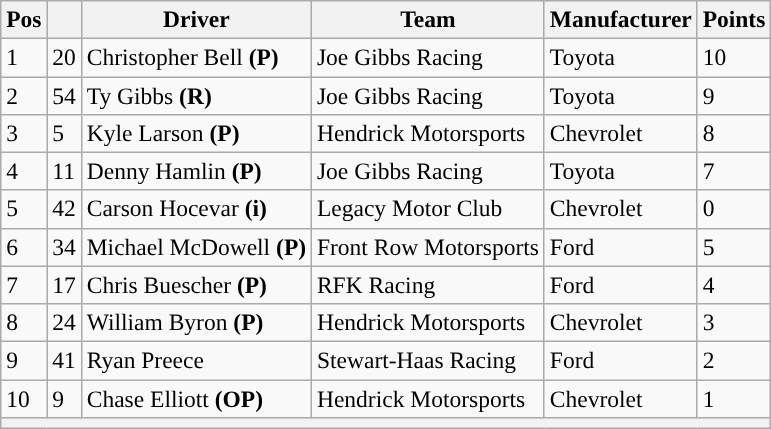<table class="wikitable" style="font-size:98%">
<tr>
<th>Pos</th>
<th></th>
<th>Driver</th>
<th>Team</th>
<th>Manufacturer</th>
<th>Points</th>
</tr>
<tr>
<td>1</td>
<td>20</td>
<td>Christopher Bell <strong>(P)</strong></td>
<td>Joe Gibbs Racing</td>
<td>Toyota</td>
<td>10</td>
</tr>
<tr>
<td>2</td>
<td>54</td>
<td>Ty Gibbs <strong>(R)</strong></td>
<td>Joe Gibbs Racing</td>
<td>Toyota</td>
<td>9</td>
</tr>
<tr>
<td>3</td>
<td>5</td>
<td>Kyle Larson <strong>(P)</strong></td>
<td>Hendrick Motorsports</td>
<td>Chevrolet</td>
<td>8</td>
</tr>
<tr>
<td>4</td>
<td>11</td>
<td>Denny Hamlin <strong>(P)</strong></td>
<td>Joe Gibbs Racing</td>
<td>Toyota</td>
<td>7</td>
</tr>
<tr>
<td>5</td>
<td>42</td>
<td>Carson Hocevar <strong>(i)</strong></td>
<td>Legacy Motor Club</td>
<td>Chevrolet</td>
<td>0</td>
</tr>
<tr>
<td>6</td>
<td>34</td>
<td>Michael McDowell <strong>(P)</strong></td>
<td>Front Row Motorsports</td>
<td>Ford</td>
<td>5</td>
</tr>
<tr>
<td>7</td>
<td>17</td>
<td>Chris Buescher <strong>(P)</strong></td>
<td>RFK Racing</td>
<td>Ford</td>
<td>4</td>
</tr>
<tr>
<td>8</td>
<td>24</td>
<td>William Byron <strong>(P)</strong></td>
<td>Hendrick Motorsports</td>
<td>Chevrolet</td>
<td>3</td>
</tr>
<tr>
<td>9</td>
<td>41</td>
<td>Ryan Preece</td>
<td>Stewart-Haas Racing</td>
<td>Ford</td>
<td>2</td>
</tr>
<tr>
<td>10</td>
<td>9</td>
<td>Chase Elliott <strong>(OP)</strong></td>
<td>Hendrick Motorsports</td>
<td>Chevrolet</td>
<td>1</td>
</tr>
<tr>
<th colspan="6"></th>
</tr>
</table>
